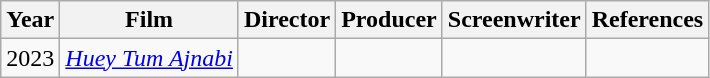<table class="wikitable">
<tr>
<th>Year</th>
<th>Film</th>
<th>Director</th>
<th>Producer</th>
<th>Screenwriter</th>
<th>References</th>
</tr>
<tr>
<td>2023</td>
<td><em><a href='#'>Huey Tum Ajnabi</a></em></td>
<td></td>
<td></td>
<td></td>
<td></td>
</tr>
</table>
